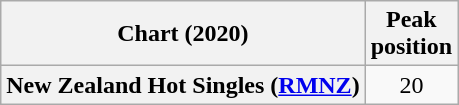<table class="wikitable plainrowheaders" style="text-align:center">
<tr>
<th scope="col">Chart (2020)</th>
<th scope="col">Peak<br>position</th>
</tr>
<tr>
<th scope="row">New Zealand Hot Singles (<a href='#'>RMNZ</a>)</th>
<td>20</td>
</tr>
</table>
